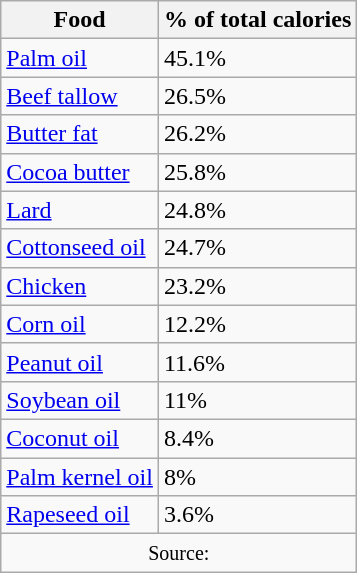<table class="wikitable">
<tr>
<th scope="col">Food</th>
<th scope="col">% of total calories</th>
</tr>
<tr>
<td><a href='#'>Palm oil</a></td>
<td>45.1%</td>
</tr>
<tr>
<td><a href='#'>Beef tallow</a></td>
<td>26.5%</td>
</tr>
<tr>
<td><a href='#'>Butter fat</a></td>
<td>26.2%</td>
</tr>
<tr>
<td><a href='#'>Cocoa butter</a></td>
<td>25.8%</td>
</tr>
<tr>
<td><a href='#'>Lard</a></td>
<td>24.8%</td>
</tr>
<tr>
<td><a href='#'>Cottonseed oil</a></td>
<td>24.7%</td>
</tr>
<tr>
<td><a href='#'>Chicken</a></td>
<td>23.2%</td>
</tr>
<tr>
<td><a href='#'>Corn oil</a></td>
<td>12.2%</td>
</tr>
<tr>
<td><a href='#'>Peanut oil</a></td>
<td>11.6%</td>
</tr>
<tr>
<td><a href='#'>Soybean oil</a></td>
<td>11%</td>
</tr>
<tr>
<td><a href='#'>Coconut oil</a></td>
<td>8.4%</td>
</tr>
<tr>
<td><a href='#'>Palm kernel oil</a></td>
<td>8%</td>
</tr>
<tr>
<td><a href='#'>Rapeseed oil</a></td>
<td>3.6%</td>
</tr>
<tr>
<td colspan=2 style="text-align:center;"><small>Source:</small></td>
</tr>
</table>
